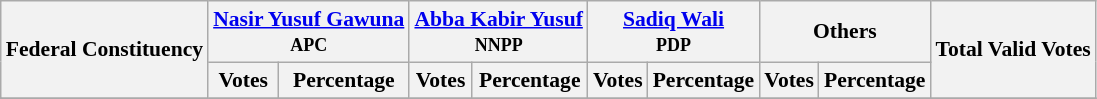<table class="wikitable sortable" style=" font-size: 90%">
<tr>
<th rowspan="2">Federal Constituency</th>
<th colspan="2"><a href='#'>Nasir Yusuf Gawuna</a><br><small>APC</small></th>
<th colspan="2"><a href='#'>Abba Kabir Yusuf</a><br><small>NNPP</small></th>
<th colspan="2"><a href='#'>Sadiq Wali</a><br><small>PDP</small></th>
<th colspan="2">Others</th>
<th rowspan="2">Total Valid Votes</th>
</tr>
<tr>
<th>Votes</th>
<th>Percentage</th>
<th>Votes</th>
<th>Percentage</th>
<th>Votes</th>
<th>Percentage</th>
<th>Votes</th>
<th>Percentage</th>
</tr>
<tr>
</tr>
<tr>
</tr>
<tr>
</tr>
<tr>
</tr>
<tr>
</tr>
<tr>
</tr>
<tr>
</tr>
<tr>
</tr>
<tr>
</tr>
<tr>
</tr>
<tr>
</tr>
<tr>
</tr>
<tr>
</tr>
<tr>
</tr>
<tr>
</tr>
<tr>
</tr>
<tr>
</tr>
<tr>
</tr>
<tr>
</tr>
<tr>
</tr>
<tr>
</tr>
<tr>
</tr>
<tr>
</tr>
<tr>
</tr>
<tr>
</tr>
<tr>
</tr>
</table>
